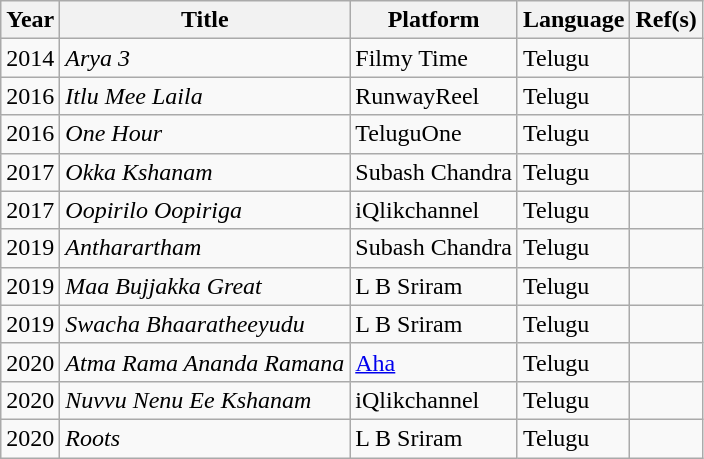<table class="wikitable">
<tr>
<th>Year</th>
<th>Title</th>
<th>Platform</th>
<th>Language</th>
<th>Ref(s)</th>
</tr>
<tr>
<td>2014</td>
<td><em>Arya 3</em></td>
<td>Filmy Time</td>
<td>Telugu</td>
<td></td>
</tr>
<tr>
<td>2016</td>
<td><em>Itlu Mee Laila</em></td>
<td>RunwayReel</td>
<td>Telugu</td>
<td></td>
</tr>
<tr>
<td>2016</td>
<td><em>One Hour</em></td>
<td>TeluguOne</td>
<td>Telugu</td>
<td></td>
</tr>
<tr>
<td>2017</td>
<td><em>Okka Kshanam</em></td>
<td>Subash Chandra</td>
<td>Telugu</td>
<td></td>
</tr>
<tr>
<td>2017</td>
<td><em>Oopirilo Oopiriga</em></td>
<td>iQlikchannel</td>
<td>Telugu</td>
<td></td>
</tr>
<tr>
<td>2019</td>
<td><em>Antharartham</em></td>
<td>Subash Chandra</td>
<td>Telugu</td>
<td></td>
</tr>
<tr>
<td>2019</td>
<td><em>Maa Bujjakka Great</em></td>
<td>L B Sriram</td>
<td>Telugu</td>
<td></td>
</tr>
<tr>
<td>2019</td>
<td><em>Swacha Bhaaratheeyudu</em></td>
<td>L B Sriram</td>
<td>Telugu</td>
<td></td>
</tr>
<tr>
<td>2020</td>
<td><em>Atma Rama Ananda Ramana</em></td>
<td><a href='#'>Aha</a></td>
<td>Telugu</td>
<td></td>
</tr>
<tr>
<td>2020</td>
<td><em>Nuvvu Nenu Ee Kshanam</em></td>
<td>iQlikchannel</td>
<td>Telugu</td>
<td></td>
</tr>
<tr>
<td>2020</td>
<td><em>Roots</em></td>
<td>L B Sriram</td>
<td>Telugu</td>
<td></td>
</tr>
</table>
